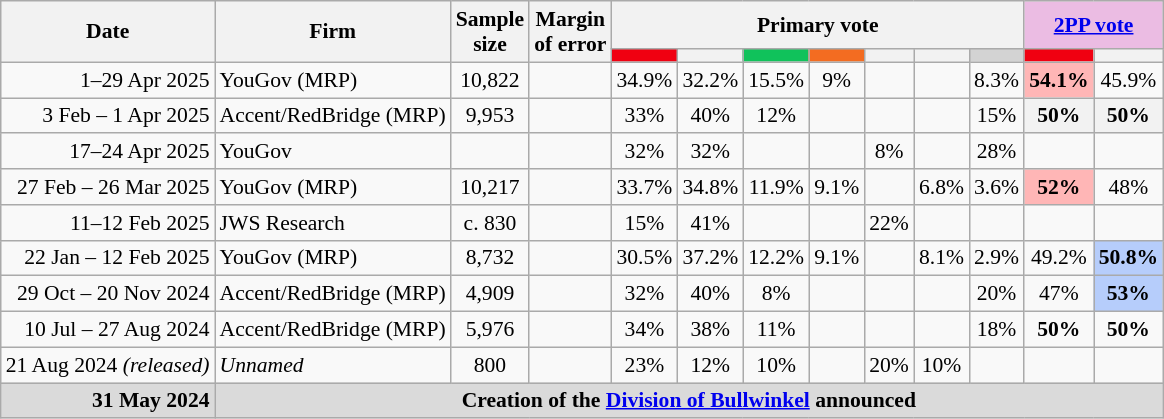<table class="nowrap wikitable tpl-blanktable" style=text-align:center;font-size:90%>
<tr>
<th rowspan=2>Date</th>
<th rowspan=2>Firm</th>
<th rowspan=2>Sample<br>size</th>
<th rowspan=2>Margin<br>of error</th>
<th colspan=7>Primary vote</th>
<th colspan=2 class=unsortable style=background:#ebbce3><a href='#'>2PP vote</a></th>
</tr>
<tr>
<th class="unsortable" style="background:#F00011"></th>
<th class="unsortable" style=background:></th>
<th class=unsortable style=background:#10C25B></th>
<th class=unsortable style=background:#f36c21></th>
<th style=background:></th>
<th class=unsortable style=background:></th>
<th class=unsortable style=background:lightgray></th>
<th class="unsortable" style="background:#F00011"></th>
<th class="unsortable" style=background:></th>
</tr>
<tr>
<td align=right>1–29 Apr 2025</td>
<td align=left>YouGov (MRP)</td>
<td>10,822</td>
<td></td>
<td>34.9%</td>
<td>32.2%</td>
<td>15.5%</td>
<td>9%</td>
<td></td>
<td></td>
<td>8.3%</td>
<th style="background:#FFB6B6">54.1%</th>
<td>45.9%</td>
</tr>
<tr>
<td align=right>3 Feb – 1 Apr 2025</td>
<td align=left>Accent/RedBridge (MRP)</td>
<td>9,953</td>
<td></td>
<td>33%</td>
<td>40%</td>
<td>12%</td>
<td></td>
<td></td>
<td></td>
<td>15%</td>
<th>50%</th>
<th>50%</th>
</tr>
<tr>
<td align=right>17–24 Apr 2025</td>
<td align=left>YouGov</td>
<td></td>
<td></td>
<td>32%</td>
<td>32%</td>
<td></td>
<td></td>
<td>8%</td>
<td></td>
<td>28%</td>
<td></td>
<td></td>
</tr>
<tr>
<td align=right>27 Feb – 26 Mar 2025</td>
<td align=left>YouGov (MRP)</td>
<td>10,217</td>
<td></td>
<td>33.7%</td>
<td>34.8%</td>
<td>11.9%</td>
<td>9.1%</td>
<td></td>
<td>6.8%</td>
<td>3.6%</td>
<th style="background:#FFB6B6">52%</th>
<td>48%</td>
</tr>
<tr>
<td align=right>11–12 Feb 2025</td>
<td align=left>JWS Research</td>
<td>c. 830</td>
<td></td>
<td>15%</td>
<td>41%</td>
<td></td>
<td></td>
<td>22%</td>
<td></td>
<td></td>
<td></td>
<td></td>
</tr>
<tr>
<td align=right>22 Jan – 12 Feb 2025</td>
<td align=left>YouGov (MRP)</td>
<td>8,732</td>
<td></td>
<td>30.5%</td>
<td>37.2%</td>
<td>12.2%</td>
<td>9.1%</td>
<td></td>
<td>8.1%</td>
<td>2.9%</td>
<td>49.2%</td>
<th style="background:#B6CDFB">50.8%</th>
</tr>
<tr>
<td align=right>29 Oct – 20 Nov 2024</td>
<td align=left>Accent/RedBridge (MRP)</td>
<td>4,909</td>
<td></td>
<td>32%</td>
<td>40%</td>
<td>8%</td>
<td></td>
<td></td>
<td></td>
<td>20%</td>
<td>47%</td>
<th style="background:#B6CDFB">53%</th>
</tr>
<tr>
<td align=right>10 Jul – 27 Aug 2024</td>
<td align=left>Accent/RedBridge (MRP)</td>
<td>5,976</td>
<td></td>
<td>34%</td>
<td>38%</td>
<td>11%</td>
<td></td>
<td></td>
<td></td>
<td>18%</td>
<td><strong>50%</strong></td>
<td><strong>50%</strong></td>
</tr>
<tr>
<td align=right>21 Aug 2024 <em>(released)</em></td>
<td align=left><em>Unnamed</em></td>
<td>800</td>
<td></td>
<td>23%</td>
<td>12%</td>
<td>10%</td>
<td></td>
<td>20%</td>
<td>10%</td>
<td></td>
<td></td>
<td></td>
</tr>
<tr style=background:#DADADA;font-weight:bold>
<td style=text-align:right data-sort-value=13-April-2024>31 May 2024</td>
<td colspan=12>Creation of the <a href='#'>Division of Bullwinkel</a> announced</td>
</tr>
</table>
